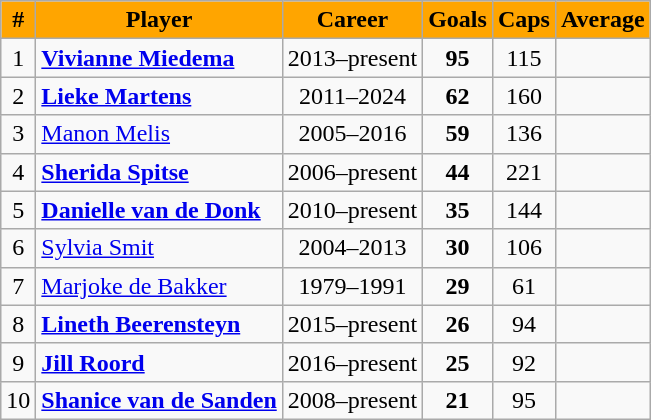<table class="wikitable" style="text-align:center;">
<tr>
<th style="background: orange;">#</th>
<th style="background: orange;">Player</th>
<th style="background: orange;">Career</th>
<th style="background: orange;">Goals</th>
<th style="background: orange;">Caps</th>
<th style="background: orange;">Average</th>
</tr>
<tr>
<td>1</td>
<td style="text-align:left;"><strong><a href='#'>Vivianne Miedema</a></strong></td>
<td>2013–present</td>
<td><strong>95</strong></td>
<td>115</td>
<td></td>
</tr>
<tr>
<td>2</td>
<td style="text-align:left;"><strong><a href='#'>Lieke Martens</a></strong></td>
<td>2011–2024</td>
<td><strong>62</strong></td>
<td>160</td>
<td></td>
</tr>
<tr>
<td>3</td>
<td style="text-align:left;"><a href='#'>Manon Melis</a></td>
<td>2005–2016</td>
<td><strong>59</strong></td>
<td>136</td>
<td></td>
</tr>
<tr>
<td>4</td>
<td style="text-align:left;"><strong><a href='#'>Sherida Spitse</a></strong></td>
<td>2006–present</td>
<td><strong>44</strong></td>
<td>221</td>
<td></td>
</tr>
<tr>
<td>5</td>
<td style="text-align:left;"><strong><a href='#'>Danielle van de Donk</a></strong></td>
<td>2010–present</td>
<td><strong>35</strong></td>
<td>144</td>
<td></td>
</tr>
<tr>
<td>6</td>
<td style="text-align:left;"><a href='#'>Sylvia Smit</a></td>
<td>2004–2013</td>
<td><strong>30</strong></td>
<td>106</td>
<td></td>
</tr>
<tr>
<td>7</td>
<td style="text-align:left;"><a href='#'>Marjoke de Bakker</a></td>
<td>1979–1991</td>
<td><strong>29</strong></td>
<td>61</td>
<td></td>
</tr>
<tr>
<td>8</td>
<td style="text-align:left;"><strong><a href='#'>Lineth Beerensteyn</a></strong></td>
<td>2015–present</td>
<td><strong>26</strong></td>
<td>94</td>
<td></td>
</tr>
<tr>
<td>9</td>
<td style="text-align:left;"><strong><a href='#'>Jill Roord</a></strong></td>
<td>2016–present</td>
<td><strong>25</strong></td>
<td>92</td>
<td></td>
</tr>
<tr>
<td>10</td>
<td style="text-align:left;"><strong><a href='#'>Shanice van de Sanden</a></strong></td>
<td>2008–present</td>
<td><strong>21</strong></td>
<td>95</td>
<td></td>
</tr>
</table>
